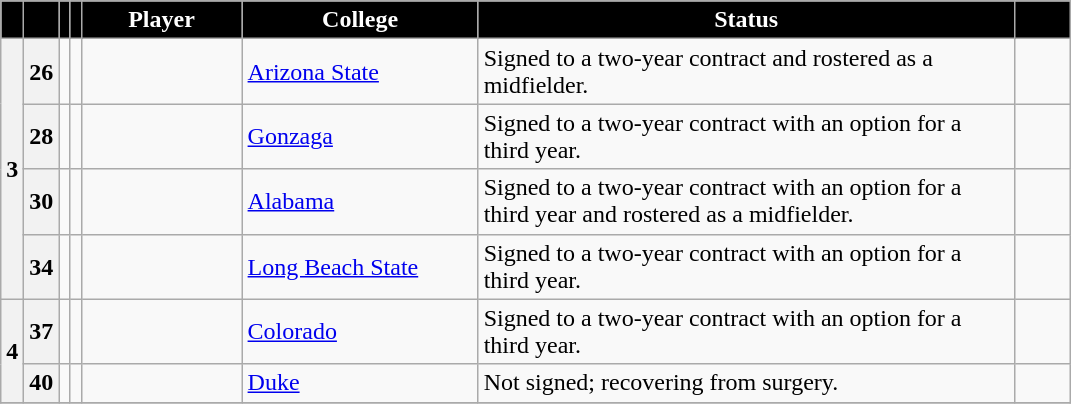<table class="wikitable sortable">
<tr>
<th style="background:#000; color:#fff;" scope="col"></th>
<th style="background:#000; color:#fff;" scope="col"></th>
<th style="background:#000; color:#fff;" scope="col"></th>
<th style="background:#000; color:#fff;" scope="col"></th>
<th style="background:#000; color:#fff; width:100px;" scope="col">Player</th>
<th style="background:#000; color:#fff; width:150px;" scope="col">College</th>
<th style="background:#000; color:#fff; width:350px;" scope="col">Status</th>
<th style="background:#000; color:#fff; width:30px;" scope="col"></th>
</tr>
<tr>
<th rowspan=4 scope="rowgroup">3</th>
<th scope="row">26</th>
<td></td>
<td></td>
<td></td>
<td><a href='#'>Arizona State</a></td>
<td>Signed to a two-year contract and rostered as a midfielder.</td>
<td></td>
</tr>
<tr>
<th scope="row">28</th>
<td></td>
<td></td>
<td></td>
<td><a href='#'>Gonzaga</a></td>
<td>Signed to a two-year contract with an option for a third year.</td>
<td></td>
</tr>
<tr>
<th scope="row">30</th>
<td></td>
<td></td>
<td></td>
<td><a href='#'>Alabama</a></td>
<td>Signed to a two-year contract with an option for a third year and rostered as a midfielder.</td>
<td></td>
</tr>
<tr>
<th scope="row">34</th>
<td></td>
<td></td>
<td></td>
<td><a href='#'>Long Beach State</a></td>
<td>Signed to a two-year contract with an option for a third year.</td>
<td></td>
</tr>
<tr>
<th rowspan=2 scope="rowgroup">4</th>
<th scope="row">37</th>
<td></td>
<td></td>
<td></td>
<td><a href='#'>Colorado</a></td>
<td>Signed to a two-year contract with an option for a third year.</td>
<td></td>
</tr>
<tr>
<th scope="row">40</th>
<td></td>
<td></td>
<td></td>
<td><a href='#'>Duke</a></td>
<td>Not signed; recovering from surgery.</td>
<td></td>
</tr>
<tr>
</tr>
</table>
